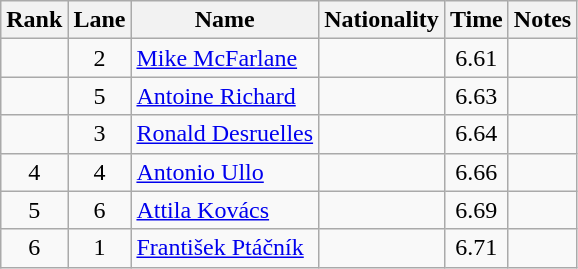<table class="wikitable sortable" style="text-align:center">
<tr>
<th>Rank</th>
<th>Lane</th>
<th>Name</th>
<th>Nationality</th>
<th>Time</th>
<th>Notes</th>
</tr>
<tr>
<td></td>
<td>2</td>
<td align="left"><a href='#'>Mike McFarlane</a></td>
<td align=left></td>
<td>6.61</td>
<td></td>
</tr>
<tr>
<td></td>
<td>5</td>
<td align="left"><a href='#'>Antoine Richard</a></td>
<td align=left></td>
<td>6.63</td>
<td></td>
</tr>
<tr>
<td></td>
<td>3</td>
<td align="left"><a href='#'>Ronald Desruelles</a></td>
<td align=left></td>
<td>6.64</td>
<td></td>
</tr>
<tr>
<td>4</td>
<td>4</td>
<td align="left"><a href='#'>Antonio Ullo</a></td>
<td align=left></td>
<td>6.66</td>
<td></td>
</tr>
<tr>
<td>5</td>
<td>6</td>
<td align="left"><a href='#'>Attila Kovács</a></td>
<td align=left></td>
<td>6.69</td>
<td></td>
</tr>
<tr>
<td>6</td>
<td>1</td>
<td align="left"><a href='#'>František Ptáčník</a></td>
<td align=left></td>
<td>6.71</td>
<td></td>
</tr>
</table>
